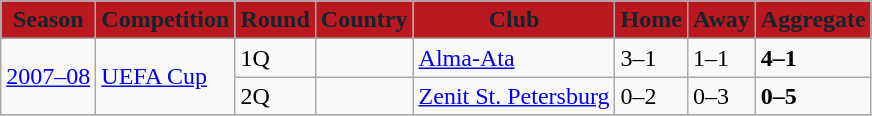<table class="wikitable">
<tr>
<th style="color:#12242D; background:#B9191E;">Season</th>
<th style="color:#12242D; background:#B9191E;">Competition</th>
<th style="color:#12242D; background:#B9191E;">Round</th>
<th style="color:#12242D; background:#B9191E;">Country</th>
<th style="color:#12242D; background:#B9191E;">Club</th>
<th style="color:#12242D; background:#B9191E;">Home</th>
<th style="color:#12242D; background:#B9191E;">Away</th>
<th style="color:#12242D; background:#B9191E;">Aggregate</th>
</tr>
<tr>
<td rowspan="2"><a href='#'>2007–08</a></td>
<td rowspan="2"><a href='#'>UEFA Cup</a></td>
<td>1Q</td>
<td></td>
<td><a href='#'>Alma-Ata</a></td>
<td>3–1</td>
<td>1–1</td>
<td><strong>4–1</strong></td>
</tr>
<tr>
<td>2Q</td>
<td></td>
<td><a href='#'>Zenit St. Petersburg</a></td>
<td>0–2</td>
<td>0–3</td>
<td><strong>0–5</strong></td>
</tr>
<tr>
</tr>
</table>
